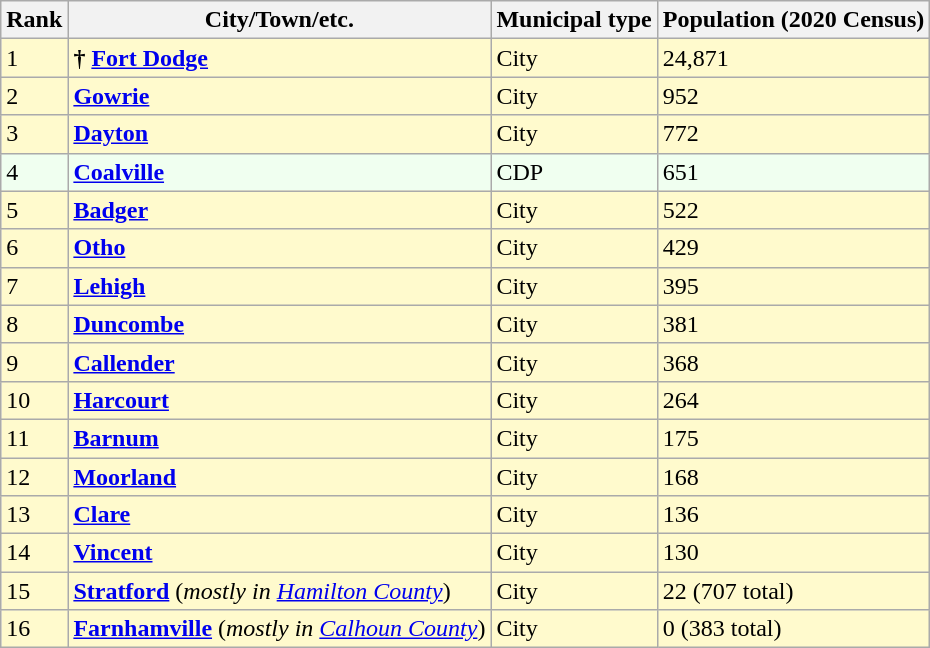<table class="wikitable sortable">
<tr>
<th>Rank</th>
<th>City/Town/etc.</th>
<th>Municipal type</th>
<th>Population (2020 Census)</th>
</tr>
<tr style=background-color:#FFFACD>
<td>1</td>
<td><strong>†</strong> <strong><a href='#'>Fort Dodge</a></strong></td>
<td>City</td>
<td>24,871</td>
</tr>
<tr style=background-color:#FFFACD>
<td>2</td>
<td><strong><a href='#'>Gowrie</a></strong></td>
<td>City</td>
<td>952</td>
</tr>
<tr style=background-color:#FFFACD>
<td>3</td>
<td><strong><a href='#'>Dayton</a></strong></td>
<td>City</td>
<td>772</td>
</tr>
<tr style=background-color:#F0FFF0>
<td>4</td>
<td><strong><a href='#'>Coalville</a></strong></td>
<td>CDP</td>
<td>651</td>
</tr>
<tr style=background-color:#FFFACD>
<td>5</td>
<td><strong><a href='#'>Badger</a></strong></td>
<td>City</td>
<td>522</td>
</tr>
<tr style=background-color:#FFFACD>
<td>6</td>
<td><strong><a href='#'>Otho</a></strong></td>
<td>City</td>
<td>429</td>
</tr>
<tr style=background-color:#FFFACD>
<td>7</td>
<td><strong><a href='#'>Lehigh</a></strong></td>
<td>City</td>
<td>395</td>
</tr>
<tr style=background-color:#FFFACD>
<td>8</td>
<td><strong><a href='#'>Duncombe</a></strong></td>
<td>City</td>
<td>381</td>
</tr>
<tr style=background-color:#FFFACD>
<td>9</td>
<td><strong><a href='#'>Callender</a></strong></td>
<td>City</td>
<td>368</td>
</tr>
<tr style=background-color:#FFFACD>
<td>10</td>
<td><strong><a href='#'>Harcourt</a></strong></td>
<td>City</td>
<td>264</td>
</tr>
<tr style=background-color:#FFFACD>
<td>11</td>
<td><strong><a href='#'>Barnum</a></strong></td>
<td>City</td>
<td>175</td>
</tr>
<tr style=background-color:#FFFACD>
<td>12</td>
<td><strong><a href='#'>Moorland</a></strong></td>
<td>City</td>
<td>168</td>
</tr>
<tr style=background-color:#FFFACD>
<td>13</td>
<td><strong><a href='#'>Clare</a></strong></td>
<td>City</td>
<td>136</td>
</tr>
<tr style=background-color:#FFFACD>
<td>14</td>
<td><strong><a href='#'>Vincent</a></strong></td>
<td>City</td>
<td>130</td>
</tr>
<tr style=background-color:#FFFACD>
<td>15</td>
<td><strong><a href='#'>Stratford</a></strong> (<em>mostly in <a href='#'>Hamilton County</a></em>)</td>
<td>City</td>
<td>22 (707 total)</td>
</tr>
<tr style=background-color:#FFFACD>
<td>16</td>
<td><strong><a href='#'>Farnhamville</a></strong> (<em>mostly in <a href='#'>Calhoun County</a></em>)</td>
<td>City</td>
<td>0 (383 total)</td>
</tr>
</table>
